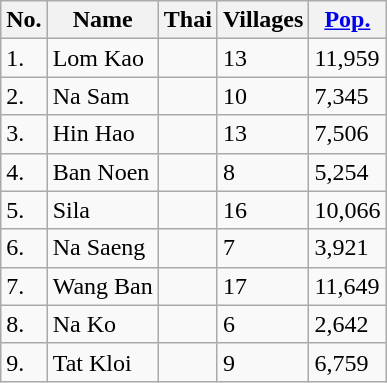<table class="wikitable sortable">
<tr>
<th>No.</th>
<th>Name</th>
<th>Thai</th>
<th>Villages</th>
<th><a href='#'>Pop.</a></th>
</tr>
<tr>
<td>1.</td>
<td>Lom Kao</td>
<td></td>
<td>13</td>
<td>11,959</td>
</tr>
<tr>
<td>2.</td>
<td>Na Sam</td>
<td></td>
<td>10</td>
<td>7,345</td>
</tr>
<tr>
<td>3.</td>
<td>Hin Hao</td>
<td></td>
<td>13</td>
<td>7,506</td>
</tr>
<tr>
<td>4.</td>
<td>Ban Noen</td>
<td></td>
<td>8</td>
<td>5,254</td>
</tr>
<tr>
<td>5.</td>
<td>Sila</td>
<td></td>
<td>16</td>
<td>10,066</td>
</tr>
<tr>
<td>6.</td>
<td>Na Saeng</td>
<td></td>
<td>7</td>
<td>3,921</td>
</tr>
<tr>
<td>7.</td>
<td>Wang Ban</td>
<td></td>
<td>17</td>
<td>11,649</td>
</tr>
<tr>
<td>8.</td>
<td>Na Ko</td>
<td></td>
<td>6</td>
<td>2,642</td>
</tr>
<tr>
<td>9.</td>
<td>Tat Kloi</td>
<td></td>
<td>9</td>
<td>6,759</td>
</tr>
</table>
